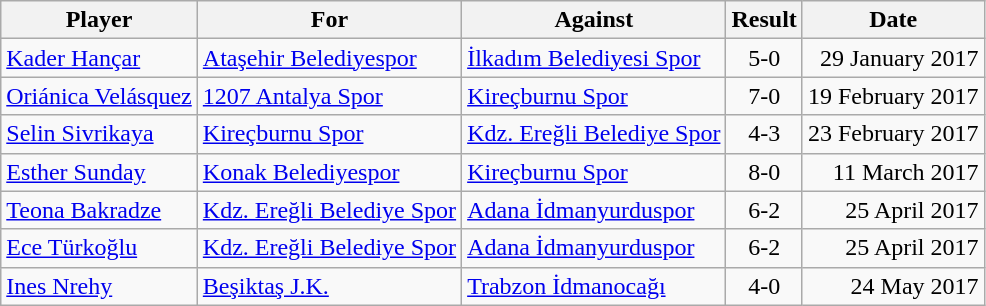<table class=wikitable>
<tr>
<th>Player</th>
<th>For</th>
<th>Against</th>
<th>Result</th>
<th>Date</th>
</tr>
<tr>
<td> <a href='#'>Kader Hançar</a></td>
<td><a href='#'>Ataşehir Belediyespor</a></td>
<td><a href='#'>İlkadım Belediyesi Spor</a></td>
<td align=center>5-0</td>
<td align=right>29 January 2017</td>
</tr>
<tr>
<td> <a href='#'>Oriánica Velásquez</a></td>
<td><a href='#'>1207 Antalya Spor</a></td>
<td><a href='#'>Kireçburnu Spor</a></td>
<td align=center>7-0</td>
<td align=right>19 February 2017</td>
</tr>
<tr>
<td> <a href='#'>Selin Sivrikaya</a></td>
<td><a href='#'>Kireçburnu Spor</a></td>
<td><a href='#'>Kdz. Ereğli Belediye Spor</a></td>
<td align=center>4-3</td>
<td align=right>23 February 2017</td>
</tr>
<tr>
<td> <a href='#'>Esther Sunday</a></td>
<td><a href='#'>Konak Belediyespor</a></td>
<td><a href='#'>Kireçburnu Spor</a></td>
<td align=center>8-0</td>
<td align=right>11 March 2017</td>
</tr>
<tr>
<td> <a href='#'>Teona Bakradze</a></td>
<td><a href='#'>Kdz. Ereğli Belediye Spor</a></td>
<td><a href='#'>Adana İdmanyurduspor</a></td>
<td align=center>6-2</td>
<td align=right>25 April 2017</td>
</tr>
<tr>
<td> <a href='#'>Ece Türkoğlu</a></td>
<td><a href='#'>Kdz. Ereğli Belediye Spor</a></td>
<td><a href='#'>Adana İdmanyurduspor</a></td>
<td align=center>6-2</td>
<td align=right>25 April 2017</td>
</tr>
<tr>
<td> <a href='#'>Ines Nrehy</a></td>
<td><a href='#'>Beşiktaş J.K.</a></td>
<td><a href='#'>Trabzon İdmanocağı</a></td>
<td align=center>4-0</td>
<td align=right>24 May 2017</td>
</tr>
</table>
